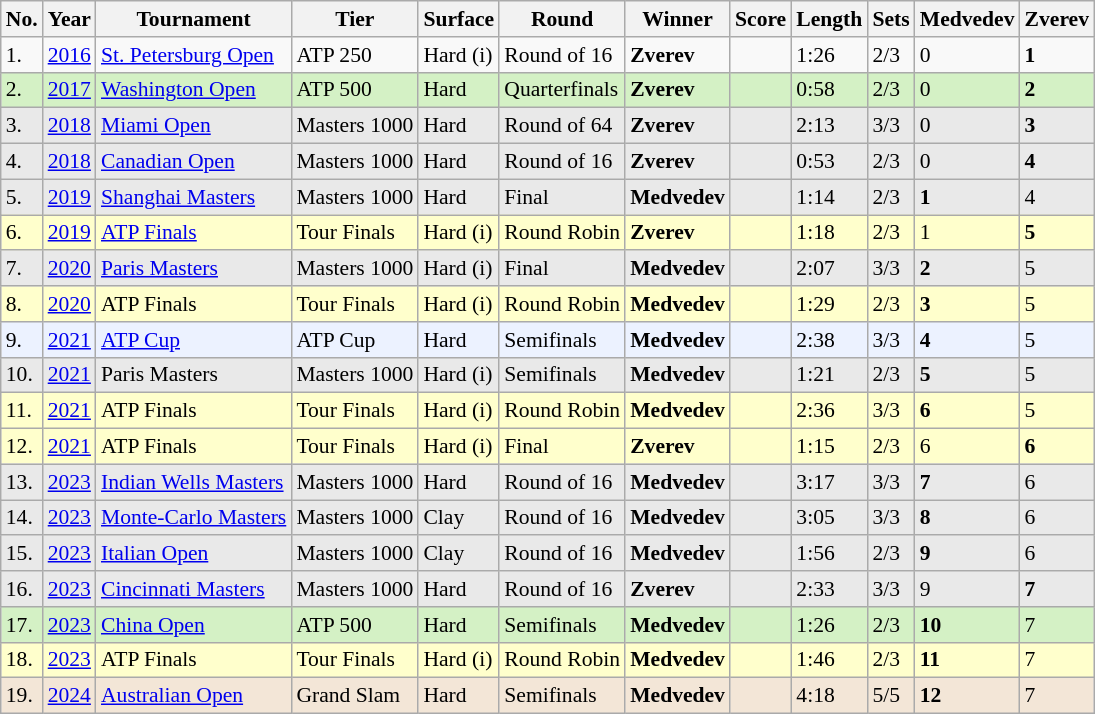<table class="sortable wikitable" style="font-size:90%;">
<tr>
<th>No.</th>
<th>Year</th>
<th>Tournament</th>
<th>Tier</th>
<th>Surface</th>
<th>Round</th>
<th>Winner</th>
<th class="unsortable">Score</th>
<th>Length</th>
<th>Sets</th>
<th class="unsortable">Medvedev</th>
<th class="unsortable">Zverev</th>
</tr>
<tr>
<td>1.</td>
<td><a href='#'>2016</a></td>
<td><a href='#'>St. Petersburg Open</a></td>
<td>ATP 250</td>
<td>Hard (i)</td>
<td>Round of 16</td>
<td><strong>Zverev</strong></td>
<td></td>
<td>1:26</td>
<td>2/3</td>
<td>0</td>
<td><strong>1</strong></td>
</tr>
<tr style="background:#d4f1c5;">
<td>2.</td>
<td><a href='#'>2017</a></td>
<td><a href='#'>Washington Open</a></td>
<td>ATP 500</td>
<td>Hard</td>
<td>Quarterfinals</td>
<td><strong>Zverev</strong></td>
<td></td>
<td>0:58</td>
<td>2/3</td>
<td>0</td>
<td><strong>2</strong></td>
</tr>
<tr style="background:#e9e9e9;">
<td>3.</td>
<td><a href='#'>2018</a></td>
<td><a href='#'>Miami Open</a></td>
<td>Masters 1000</td>
<td>Hard</td>
<td>Round of 64</td>
<td><strong>Zverev</strong></td>
<td></td>
<td>2:13</td>
<td>3/3</td>
<td>0</td>
<td><strong>3</strong></td>
</tr>
<tr style="background:#e9e9e9;">
<td>4.</td>
<td><a href='#'>2018</a></td>
<td><a href='#'>Canadian Open</a></td>
<td>Masters 1000</td>
<td>Hard</td>
<td>Round of 16</td>
<td><strong>Zverev</strong></td>
<td></td>
<td>0:53</td>
<td>2/3</td>
<td>0</td>
<td><strong>4</strong></td>
</tr>
<tr style="background:#e9e9e9;">
<td>5.</td>
<td><a href='#'>2019</a></td>
<td><a href='#'>Shanghai Masters</a></td>
<td>Masters 1000</td>
<td>Hard</td>
<td>Final</td>
<td><strong>Medvedev</strong></td>
<td></td>
<td>1:14</td>
<td>2/3</td>
<td><strong>1</strong></td>
<td>4</td>
</tr>
<tr style="background:#ffffcc;">
<td>6.</td>
<td><a href='#'>2019</a></td>
<td><a href='#'>ATP Finals</a></td>
<td>Tour Finals</td>
<td>Hard (i)</td>
<td>Round Robin</td>
<td><strong>Zverev</strong></td>
<td></td>
<td>1:18</td>
<td>2/3</td>
<td>1</td>
<td><strong>5</strong></td>
</tr>
<tr style="background:#e9e9e9;">
<td>7.</td>
<td><a href='#'>2020</a></td>
<td><a href='#'>Paris Masters</a></td>
<td>Masters 1000</td>
<td>Hard (i)</td>
<td>Final</td>
<td><strong>Medvedev</strong></td>
<td></td>
<td>2:07</td>
<td>3/3</td>
<td><strong>2</strong></td>
<td>5</td>
</tr>
<tr style="background:#ffffcc;">
<td>8.</td>
<td><a href='#'>2020</a></td>
<td>ATP Finals</td>
<td>Tour Finals</td>
<td>Hard (i)</td>
<td>Round Robin</td>
<td><strong>Medvedev</strong></td>
<td></td>
<td>1:29</td>
<td>2/3</td>
<td><strong>3</strong></td>
<td>5</td>
</tr>
<tr style="background:#ecf2ff;">
<td>9.</td>
<td><a href='#'>2021</a></td>
<td><a href='#'>ATP Cup</a></td>
<td>ATP Cup</td>
<td>Hard</td>
<td>Semifinals</td>
<td><strong>Medvedev</strong></td>
<td></td>
<td>2:38</td>
<td>3/3</td>
<td><strong>4</strong></td>
<td>5</td>
</tr>
<tr style="background:#e9e9e9;">
<td>10.</td>
<td><a href='#'>2021</a></td>
<td>Paris Masters</td>
<td>Masters 1000</td>
<td>Hard (i)</td>
<td>Semifinals</td>
<td><strong>Medvedev</strong></td>
<td></td>
<td>1:21</td>
<td>2/3</td>
<td><strong>5</strong></td>
<td>5</td>
</tr>
<tr style="background:#ffffcc;">
<td>11.</td>
<td><a href='#'>2021</a></td>
<td>ATP Finals</td>
<td>Tour Finals</td>
<td>Hard (i)</td>
<td>Round Robin</td>
<td><strong>Medvedev</strong></td>
<td></td>
<td>2:36</td>
<td>3/3</td>
<td><strong>6</strong></td>
<td>5</td>
</tr>
<tr style="background:#ffffcc;">
<td>12.</td>
<td><a href='#'>2021</a></td>
<td>ATP Finals</td>
<td>Tour Finals</td>
<td>Hard (i)</td>
<td>Final</td>
<td><strong>Zverev</strong></td>
<td></td>
<td>1:15</td>
<td>2/3</td>
<td>6</td>
<td><strong>6</strong></td>
</tr>
<tr style="background:#e9e9e9;">
<td>13.</td>
<td><a href='#'>2023</a></td>
<td><a href='#'>Indian Wells Masters</a></td>
<td>Masters 1000</td>
<td>Hard</td>
<td>Round of 16</td>
<td><strong>Medvedev</strong></td>
<td></td>
<td>3:17</td>
<td>3/3</td>
<td><strong>7</strong></td>
<td>6</td>
</tr>
<tr style="background:#e9e9e9;">
<td>14.</td>
<td><a href='#'>2023</a></td>
<td><a href='#'>Monte-Carlo Masters</a></td>
<td>Masters 1000</td>
<td>Clay</td>
<td>Round of 16</td>
<td><strong>Medvedev</strong></td>
<td></td>
<td>3:05</td>
<td>3/3</td>
<td><strong>8</strong></td>
<td>6</td>
</tr>
<tr style="background:#e9e9e9;">
<td>15.</td>
<td><a href='#'>2023</a></td>
<td><a href='#'>Italian Open</a></td>
<td>Masters 1000</td>
<td>Clay</td>
<td>Round of 16</td>
<td><strong>Medvedev</strong></td>
<td></td>
<td>1:56</td>
<td>2/3</td>
<td><strong>9</strong></td>
<td>6</td>
</tr>
<tr style="background:#e9e9e9;">
<td>16.</td>
<td><a href='#'>2023</a></td>
<td><a href='#'>Cincinnati Masters</a></td>
<td>Masters 1000</td>
<td>Hard</td>
<td>Round of 16</td>
<td><strong>Zverev</strong></td>
<td></td>
<td>2:33</td>
<td>3/3</td>
<td>9</td>
<td><strong>7</strong></td>
</tr>
<tr style="background:#d4f1c5;">
<td>17.</td>
<td><a href='#'>2023</a></td>
<td><a href='#'>China Open</a></td>
<td>ATP 500</td>
<td>Hard</td>
<td>Semifinals</td>
<td><strong>Medvedev</strong></td>
<td></td>
<td>1:26</td>
<td>2/3</td>
<td><strong>10</strong></td>
<td>7</td>
</tr>
<tr style="background:#ffffcc;">
<td>18.</td>
<td><a href='#'>2023</a></td>
<td>ATP Finals</td>
<td>Tour Finals</td>
<td>Hard (i)</td>
<td>Round Robin</td>
<td><strong>Medvedev</strong></td>
<td></td>
<td>1:46</td>
<td>2/3</td>
<td><strong>11</strong></td>
<td>7</td>
</tr>
<tr style="background:#f3e6d7;">
<td>19.</td>
<td><a href='#'>2024</a></td>
<td><a href='#'>Australian Open</a></td>
<td>Grand Slam</td>
<td>Hard</td>
<td>Semifinals</td>
<td><strong>Medvedev</strong></td>
<td></td>
<td>4:18</td>
<td>5/5</td>
<td><strong>12</strong></td>
<td>7</td>
</tr>
</table>
